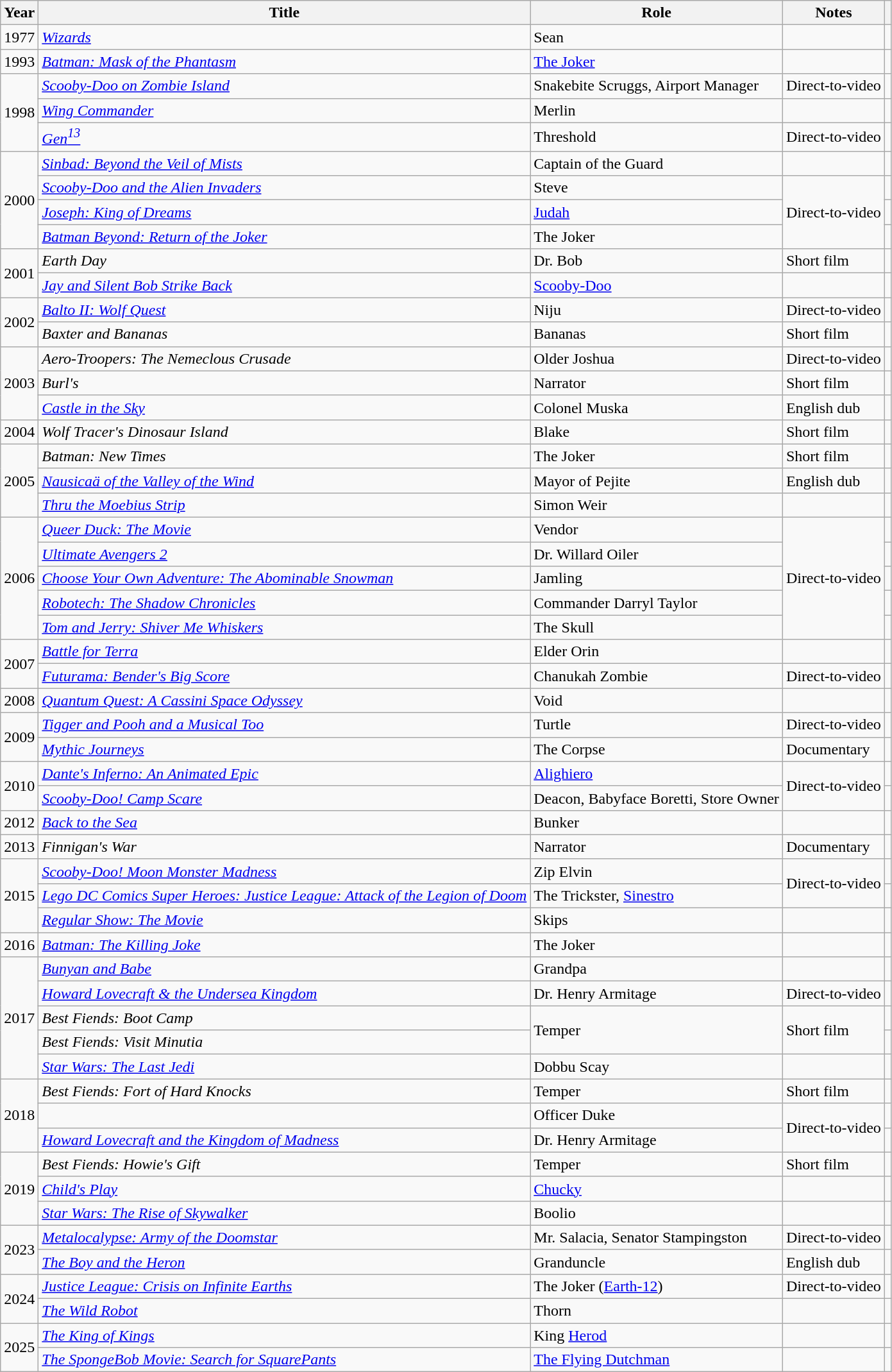<table class="wikitable sortable plainrowheaders">
<tr>
<th scope="col">Year</th>
<th scope="col">Title</th>
<th scope="col">Role</th>
<th scope="col" class="unsortable">Notes</th>
<th scope="col" class="unsortable"></th>
</tr>
<tr>
<td>1977</td>
<td><em><a href='#'>Wizards</a></em></td>
<td>Sean</td>
<td></td>
<td></td>
</tr>
<tr>
<td>1993</td>
<td><em><a href='#'>Batman: Mask of the Phantasm</a></em></td>
<td><a href='#'>The Joker</a></td>
<td></td>
<td></td>
</tr>
<tr>
<td rowspan="3">1998</td>
<td><em><a href='#'>Scooby-Doo on Zombie Island</a></em></td>
<td>Snakebite Scruggs, Airport Manager</td>
<td>Direct-to-video</td>
<td></td>
</tr>
<tr>
<td><em><a href='#'>Wing Commander</a></em></td>
<td>Merlin</td>
<td></td>
<td></td>
</tr>
<tr>
<td><em><a href='#'>Gen<sup>13</sup></a></em></td>
<td>Threshold</td>
<td>Direct-to-video</td>
<td></td>
</tr>
<tr>
<td rowspan="4">2000</td>
<td><em><a href='#'>Sinbad: Beyond the Veil of Mists</a></em></td>
<td>Captain of the Guard</td>
<td></td>
<td></td>
</tr>
<tr>
<td><em><a href='#'>Scooby-Doo and the Alien Invaders</a></em></td>
<td>Steve</td>
<td rowspan="3">Direct-to-video</td>
<td></td>
</tr>
<tr>
<td><em><a href='#'>Joseph: King of Dreams</a></em></td>
<td><a href='#'>Judah</a></td>
<td></td>
</tr>
<tr>
<td><em><a href='#'>Batman Beyond: Return of the Joker</a></em></td>
<td>The Joker</td>
<td></td>
</tr>
<tr>
<td rowspan="2">2001</td>
<td><em>Earth Day</em></td>
<td>Dr. Bob</td>
<td>Short film</td>
<td></td>
</tr>
<tr>
<td><em><a href='#'>Jay and Silent Bob Strike Back</a></em></td>
<td><a href='#'>Scooby-Doo</a></td>
<td></td>
<td></td>
</tr>
<tr>
<td rowspan="2">2002</td>
<td><em><a href='#'>Balto II: Wolf Quest</a></em></td>
<td>Niju</td>
<td>Direct-to-video</td>
<td></td>
</tr>
<tr>
<td><em>Baxter and Bananas</em></td>
<td>Bananas</td>
<td>Short film</td>
<td></td>
</tr>
<tr>
<td rowspan="3">2003</td>
<td><em>Aero-Troopers: The Nemeclous Crusade</em></td>
<td>Older Joshua</td>
<td>Direct-to-video</td>
<td></td>
</tr>
<tr>
<td><em>Burl's</em></td>
<td>Narrator</td>
<td>Short film</td>
<td></td>
</tr>
<tr>
<td><em><a href='#'>Castle in the Sky</a></em></td>
<td>Colonel Muska</td>
<td>English dub</td>
<td></td>
</tr>
<tr>
<td>2004</td>
<td><em>Wolf Tracer's Dinosaur Island</em></td>
<td>Blake</td>
<td>Short film</td>
<td></td>
</tr>
<tr>
<td rowspan="3">2005</td>
<td><em>Batman: New Times</em></td>
<td>The Joker</td>
<td>Short film</td>
<td style="text-align:center;"></td>
</tr>
<tr>
<td><em><a href='#'>Nausicaä of the Valley of the Wind</a></em></td>
<td>Mayor of Pejite</td>
<td>English dub</td>
<td></td>
</tr>
<tr>
<td><em><a href='#'>Thru the Moebius Strip</a></em></td>
<td>Simon Weir</td>
<td></td>
<td></td>
</tr>
<tr>
<td rowspan="5">2006</td>
<td><em><a href='#'>Queer Duck: The Movie</a></em></td>
<td>Vendor</td>
<td rowspan="5">Direct-to-video</td>
<td></td>
</tr>
<tr>
<td><em><a href='#'>Ultimate Avengers 2</a></em></td>
<td>Dr. Willard Oiler</td>
<td></td>
</tr>
<tr>
<td><em><a href='#'>Choose Your Own Adventure: The Abominable Snowman</a></em></td>
<td>Jamling</td>
<td></td>
</tr>
<tr>
<td><em><a href='#'>Robotech: The Shadow Chronicles</a></em></td>
<td>Commander Darryl Taylor</td>
<td></td>
</tr>
<tr>
<td><em><a href='#'>Tom and Jerry: Shiver Me Whiskers</a></em></td>
<td>The Skull</td>
<td></td>
</tr>
<tr>
<td rowspan="2">2007</td>
<td><em><a href='#'>Battle for Terra</a></em></td>
<td>Elder Orin</td>
<td></td>
<td></td>
</tr>
<tr>
<td><em><a href='#'>Futurama: Bender's Big Score</a></em></td>
<td>Chanukah Zombie</td>
<td>Direct-to-video</td>
<td></td>
</tr>
<tr>
<td>2008</td>
<td><em><a href='#'>Quantum Quest: A Cassini Space Odyssey</a></em></td>
<td>Void</td>
<td></td>
<td></td>
</tr>
<tr>
<td rowspan="2">2009</td>
<td><em><a href='#'>Tigger and Pooh and a Musical Too</a></em></td>
<td>Turtle</td>
<td>Direct-to-video</td>
<td></td>
</tr>
<tr>
<td><em><a href='#'>Mythic Journeys</a></em></td>
<td>The Corpse</td>
<td>Documentary</td>
<td></td>
</tr>
<tr>
<td rowspan="2">2010</td>
<td><em><a href='#'>Dante's Inferno: An Animated Epic</a></em></td>
<td><a href='#'>Alighiero</a></td>
<td rowspan="2">Direct-to-video</td>
<td></td>
</tr>
<tr>
<td><em><a href='#'>Scooby-Doo! Camp Scare</a></em></td>
<td>Deacon, Babyface Boretti, Store Owner</td>
<td></td>
</tr>
<tr>
<td>2012</td>
<td><em><a href='#'>Back to the Sea</a></em></td>
<td>Bunker</td>
<td></td>
<td></td>
</tr>
<tr>
<td>2013</td>
<td><em>Finnigan's War</em></td>
<td>Narrator</td>
<td>Documentary</td>
<td></td>
</tr>
<tr>
<td rowspan="3">2015</td>
<td><em><a href='#'>Scooby-Doo! Moon Monster Madness</a></em></td>
<td>Zip Elvin</td>
<td rowspan="2">Direct-to-video</td>
<td></td>
</tr>
<tr>
<td><em><a href='#'>Lego DC Comics Super Heroes: Justice League: Attack of the Legion of Doom</a></em></td>
<td>The Trickster, <a href='#'>Sinestro</a></td>
<td></td>
</tr>
<tr>
<td><em><a href='#'>Regular Show: The Movie</a></em></td>
<td>Skips</td>
<td></td>
<td></td>
</tr>
<tr>
<td>2016</td>
<td><em><a href='#'>Batman: The Killing Joke</a></em></td>
<td>The Joker</td>
<td></td>
<td></td>
</tr>
<tr>
<td rowspan="5">2017</td>
<td><em><a href='#'>Bunyan and Babe</a></em></td>
<td>Grandpa</td>
<td></td>
<td></td>
</tr>
<tr>
<td><em><a href='#'>Howard Lovecraft & the Undersea Kingdom</a></em></td>
<td>Dr. Henry Armitage</td>
<td>Direct-to-video</td>
<td></td>
</tr>
<tr>
<td><em>Best Fiends: Boot Camp</em></td>
<td rowspan="2">Temper</td>
<td rowspan="2">Short film</td>
<td style="text-align:center;"></td>
</tr>
<tr>
<td><em>Best Fiends: Visit Minutia</em></td>
<td style="text-align:center;"></td>
</tr>
<tr>
<td><em><a href='#'>Star Wars: The Last Jedi</a></em></td>
<td>Dobbu Scay</td>
<td></td>
<td style="text-align:center;"></td>
</tr>
<tr>
<td rowspan="3">2018</td>
<td><em>Best Fiends: Fort of Hard Knocks</em></td>
<td>Temper</td>
<td>Short film</td>
<td style="text-align:center;"></td>
</tr>
<tr>
<td></td>
<td>Officer Duke</td>
<td rowspan="2">Direct-to-video</td>
<td></td>
</tr>
<tr>
<td><em><a href='#'>Howard Lovecraft and the Kingdom of Madness</a></em></td>
<td>Dr. Henry Armitage</td>
<td></td>
</tr>
<tr>
<td rowspan="3">2019</td>
<td><em>Best Fiends: Howie's Gift</em></td>
<td>Temper</td>
<td>Short film</td>
<td></td>
</tr>
<tr>
<td><em><a href='#'>Child's Play</a></em></td>
<td><a href='#'>Chucky</a></td>
<td></td>
<td></td>
</tr>
<tr>
<td><em><a href='#'>Star Wars: The Rise of Skywalker</a></em></td>
<td>Boolio</td>
<td></td>
<td></td>
</tr>
<tr>
<td rowspan="2">2023</td>
<td><em><a href='#'>Metalocalypse: Army of the Doomstar</a></em></td>
<td>Mr. Salacia, Senator Stampingston</td>
<td>Direct-to-video</td>
<td></td>
</tr>
<tr>
<td><em><a href='#'>The Boy and the Heron</a></em></td>
<td>Granduncle</td>
<td>English dub</td>
<td></td>
</tr>
<tr>
<td rowspan="2">2024</td>
<td><em><a href='#'>Justice League: Crisis on Infinite Earths</a></em></td>
<td>The Joker (<a href='#'>Earth-12</a>)</td>
<td>Direct-to-video</td>
<td></td>
</tr>
<tr>
<td><em><a href='#'>The Wild Robot</a></em></td>
<td>Thorn</td>
<td></td>
<td></td>
</tr>
<tr>
<td rowspan="2">2025</td>
<td><em><a href='#'>The King of Kings</a></em></td>
<td>King <a href='#'>Herod</a></td>
<td></td>
<td></td>
</tr>
<tr>
<td><em><a href='#'>The SpongeBob Movie: Search for SquarePants</a></em></td>
<td><a href='#'>The Flying Dutchman</a></td>
<td></td>
<td></td>
</tr>
</table>
